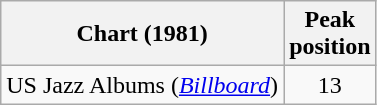<table class="wikitable">
<tr>
<th>Chart (1981)</th>
<th>Peak<br>position</th>
</tr>
<tr>
<td>US Jazz Albums (<em><a href='#'>Billboard</a></em>)</td>
<td align="center">13</td>
</tr>
</table>
